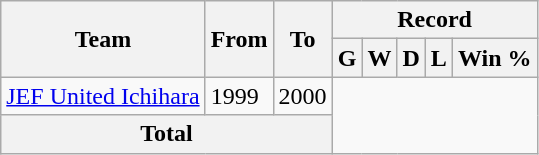<table class="wikitable" style="text-align: center">
<tr>
<th rowspan="2">Team</th>
<th rowspan="2">From</th>
<th rowspan="2">To</th>
<th colspan="5">Record</th>
</tr>
<tr>
<th>G</th>
<th>W</th>
<th>D</th>
<th>L</th>
<th>Win %</th>
</tr>
<tr>
<td align="left"><a href='#'>JEF United Ichihara</a></td>
<td align="left">1999</td>
<td align="left">2000<br></td>
</tr>
<tr>
<th colspan="3">Total<br></th>
</tr>
</table>
